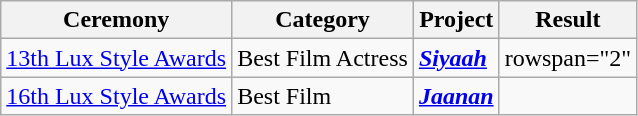<table class="wikitable style">
<tr>
<th>Ceremony</th>
<th>Category</th>
<th>Project</th>
<th>Result</th>
</tr>
<tr>
<td><a href='#'>13th Lux Style Awards</a></td>
<td>Best Film Actress</td>
<td><strong><em><a href='#'>Siyaah</a></em></strong></td>
<td>rowspan="2" </td>
</tr>
<tr>
<td><a href='#'>16th Lux Style Awards</a></td>
<td>Best Film</td>
<td><strong><em><a href='#'>Jaanan</a></em></strong></td>
</tr>
</table>
